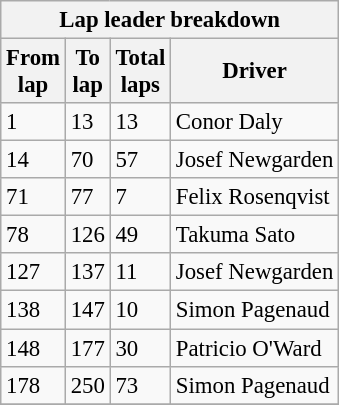<table class="wikitable" style="font-size: 95%">
<tr>
<th colspan=4>Lap leader breakdown</th>
</tr>
<tr>
<th>From<br>lap</th>
<th>To<br>lap</th>
<th>Total<br>laps</th>
<th>Driver</th>
</tr>
<tr>
<td>1</td>
<td>13</td>
<td>13</td>
<td>Conor Daly</td>
</tr>
<tr>
<td>14</td>
<td>70</td>
<td>57</td>
<td>Josef Newgarden</td>
</tr>
<tr>
<td>71</td>
<td>77</td>
<td>7</td>
<td>Felix Rosenqvist</td>
</tr>
<tr>
<td>78</td>
<td>126</td>
<td>49</td>
<td>Takuma Sato</td>
</tr>
<tr>
<td>127</td>
<td>137</td>
<td>11</td>
<td>Josef Newgarden</td>
</tr>
<tr>
<td>138</td>
<td>147</td>
<td>10</td>
<td>Simon Pagenaud</td>
</tr>
<tr>
<td>148</td>
<td>177</td>
<td>30</td>
<td>Patricio O'Ward</td>
</tr>
<tr>
<td>178</td>
<td>250</td>
<td>73</td>
<td>Simon Pagenaud</td>
</tr>
<tr>
</tr>
</table>
